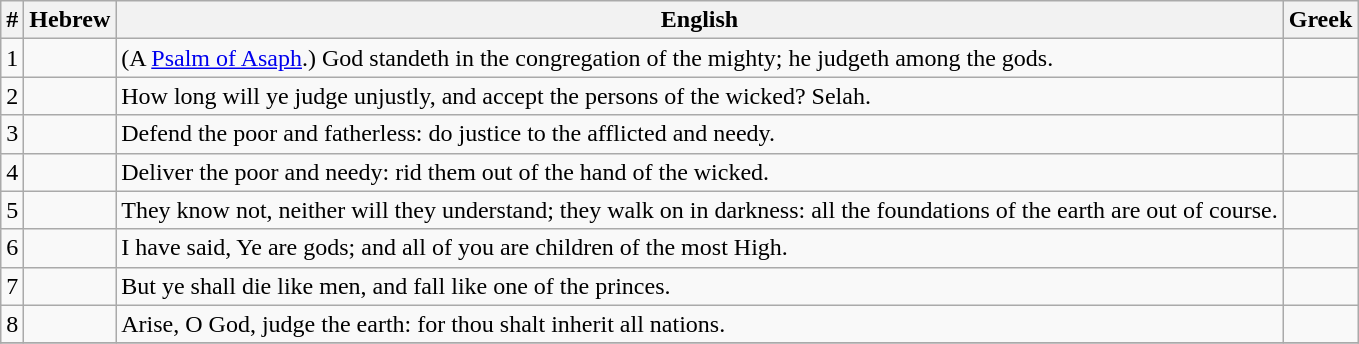<table class=wikitable>
<tr>
<th>#</th>
<th>Hebrew</th>
<th>English</th>
<th>Greek</th>
</tr>
<tr>
<td style="text-align:right">1</td>
<td style="text-align:right"></td>
<td>(A <a href='#'>Psalm of Asaph</a>.) God standeth in the congregation of the mighty; he judgeth among the gods.</td>
<td></td>
</tr>
<tr>
<td style="text-align:right">2</td>
<td style="text-align:right"></td>
<td>How long will ye judge unjustly, and accept the persons of the wicked? Selah.</td>
<td></td>
</tr>
<tr>
<td style="text-align:right">3</td>
<td style="text-align:right"></td>
<td>Defend the poor and fatherless: do justice to the afflicted and needy.</td>
<td></td>
</tr>
<tr>
<td style="text-align:right">4</td>
<td style="text-align:right"></td>
<td>Deliver the poor and needy: rid them out of the hand of the wicked.</td>
<td></td>
</tr>
<tr>
<td style="text-align:right">5</td>
<td style="text-align:right"></td>
<td>They know not, neither will they understand; they walk on in darkness: all the foundations of the earth are out of course.</td>
<td></td>
</tr>
<tr>
<td style="text-align:right">6</td>
<td style="text-align:right"></td>
<td>I have said, Ye are gods; and all of you are children of the most High.</td>
<td></td>
</tr>
<tr>
<td style="text-align:right">7</td>
<td style="text-align:right"></td>
<td>But ye shall die like men, and fall like one of the princes.</td>
<td></td>
</tr>
<tr>
<td style="text-align:right">8</td>
<td style="text-align:right"></td>
<td>Arise, O God, judge the earth: for thou shalt inherit all nations.</td>
<td></td>
</tr>
<tr>
</tr>
</table>
